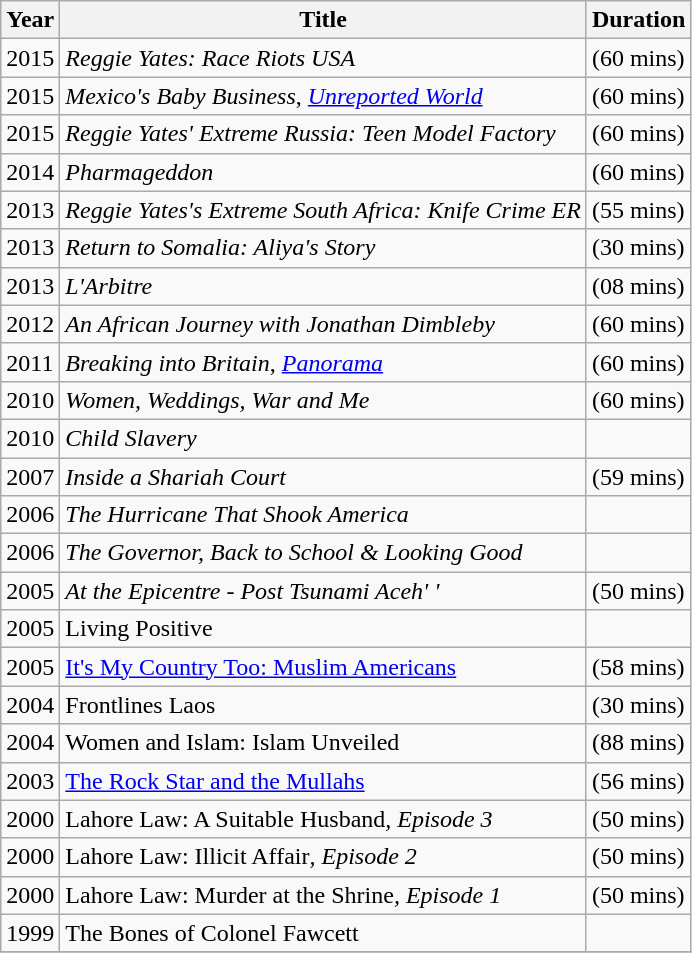<table class="wikitable sortable">
<tr ">
<th>Year</th>
<th>Title</th>
<th>Duration</th>
</tr>
<tr>
<td>2015</td>
<td><em>Reggie Yates: Race Riots USA</em></td>
<td>(60 mins)</td>
</tr>
<tr>
<td>2015</td>
<td><em>Mexico's Baby Business</em>, <em><a href='#'>Unreported World</a></em></td>
<td>(60 mins)</td>
</tr>
<tr>
<td>2015</td>
<td><em>Reggie Yates' Extreme Russia: Teen Model Factory</em></td>
<td>(60 mins)</td>
</tr>
<tr>
<td>2014</td>
<td><em>Pharmageddon</em></td>
<td>(60 mins)</td>
</tr>
<tr>
<td>2013</td>
<td><em>Reggie Yates's Extreme South Africa: Knife Crime ER</em></td>
<td>(55 mins)</td>
</tr>
<tr>
<td>2013</td>
<td><em>Return to Somalia: Aliya's Story</em></td>
<td>(30 mins)</td>
</tr>
<tr>
<td>2013</td>
<td><em>L'Arbitre</em></td>
<td>(08 mins)</td>
</tr>
<tr>
<td>2012</td>
<td><em>An African Journey with Jonathan Dimbleby</em></td>
<td>(60 mins)</td>
</tr>
<tr>
<td>2011</td>
<td><em>Breaking into Britain</em>, <em><a href='#'>Panorama</a></em></td>
<td>(60 mins)</td>
</tr>
<tr>
<td>2010</td>
<td><em>Women, Weddings, War and Me</em></td>
<td>(60 mins)</td>
</tr>
<tr>
<td>2010</td>
<td><em>Child Slavery</em></td>
<td></td>
</tr>
<tr>
<td>2007</td>
<td><em>Inside a Shariah Court</em></td>
<td>(59 mins)</td>
</tr>
<tr>
<td>2006</td>
<td><em>The Hurricane That Shook America</em></td>
<td></td>
</tr>
<tr>
<td>2006</td>
<td><em>The Governor, Back to School & Looking Good </em></td>
<td></td>
</tr>
<tr>
<td>2005</td>
<td><em>At the Epicentre - Post Tsunami Aceh' '</td>
<td>(50 mins)</td>
</tr>
<tr>
<td>2005</td>
<td></em>Living Positive<em></td>
<td></td>
</tr>
<tr>
<td>2005</td>
<td></em><a href='#'>It's My Country Too: Muslim Americans</a><em></td>
<td>(58 mins)</td>
</tr>
<tr>
<td>2004</td>
<td></em>Frontlines Laos<em></td>
<td>(30 mins)</td>
</tr>
<tr>
<td>2004</td>
<td></em> Women and Islam: Islam Unveiled<em></td>
<td>(88 mins)</td>
</tr>
<tr>
<td>2003</td>
<td></em><a href='#'>The Rock Star and the Mullahs</a><em></td>
<td>(56 mins)</td>
</tr>
<tr>
<td>2000</td>
<td></em>Lahore Law: A Suitable Husband<em>, Episode 3</td>
<td>(50 mins)</td>
</tr>
<tr>
<td>2000</td>
<td></em>Lahore Law: Illicit Affair<em>, Episode 2</td>
<td>(50 mins)</td>
</tr>
<tr>
<td>2000</td>
<td></em>Lahore Law: Murder at the Shrine<em>, Episode 1</td>
<td>(50 mins)</td>
</tr>
<tr>
<td>1999</td>
<td></em>The Bones of Colonel Fawcett<em></td>
<td></td>
</tr>
<tr>
</tr>
</table>
